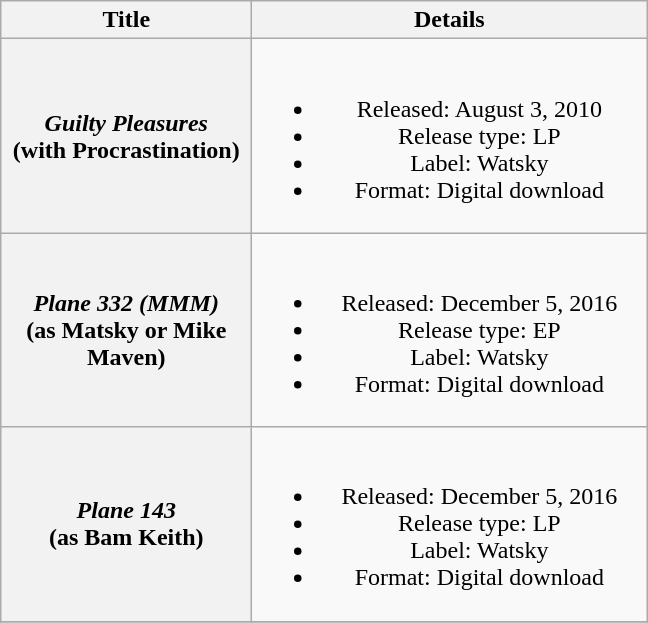<table class="wikitable plainrowheaders" style="text-align:center;">
<tr>
<th scope="col" style="width:10em;">Title</th>
<th scope="col" style="width:16em;">Details</th>
</tr>
<tr>
<th scope="row"><em>Guilty Pleasures</em><br><span>(with Procrastination)</span></th>
<td><br><ul><li>Released: August 3, 2010</li><li>Release type: LP</li><li>Label: Watsky</li><li>Format: Digital download</li></ul></td>
</tr>
<tr>
<th scope="row"><em>Plane 332 (MMM)</em><br><span>(as Matsky or Mike Maven)</span></th>
<td><br><ul><li>Released: December 5, 2016</li><li>Release type: EP</li><li>Label: Watsky</li><li>Format: Digital download</li></ul></td>
</tr>
<tr>
<th scope="row"><em>Plane 143</em><br><span>(as Bam Keith)</span></th>
<td><br><ul><li>Released: December 5, 2016</li><li>Release type: LP</li><li>Label: Watsky</li><li>Format: Digital download</li></ul></td>
</tr>
<tr>
</tr>
</table>
